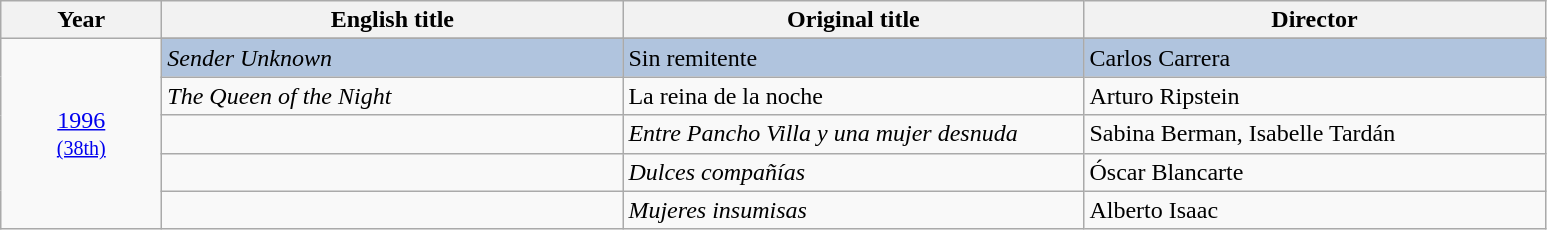<table class="wikitable">
<tr>
<th width="100"><strong>Year</strong></th>
<th width="300"><strong>English title</strong></th>
<th width="300"><strong>Original title</strong></th>
<th width="300"><strong>Director</strong></th>
</tr>
<tr>
<td rowspan="6" style="text-align:center;"><a href='#'>1996</a><br><small><a href='#'>(38th)</a></small></td>
</tr>
<tr style="background:#B0C4DE;">
<td><em>Sender Unknown</em></td>
<td>Sin remitente</td>
<td>Carlos Carrera</td>
</tr>
<tr>
<td><em>The Queen of the Night</em></td>
<td>La reina de la noche</td>
<td>Arturo Ripstein</td>
</tr>
<tr>
<td></td>
<td><em>Entre Pancho Villa y una mujer desnuda</em></td>
<td>Sabina Berman, Isabelle Tardán</td>
</tr>
<tr>
<td></td>
<td><em>Dulces compañías</em></td>
<td>Óscar Blancarte</td>
</tr>
<tr>
<td></td>
<td><em>Mujeres insumisas</em></td>
<td>Alberto Isaac</td>
</tr>
</table>
